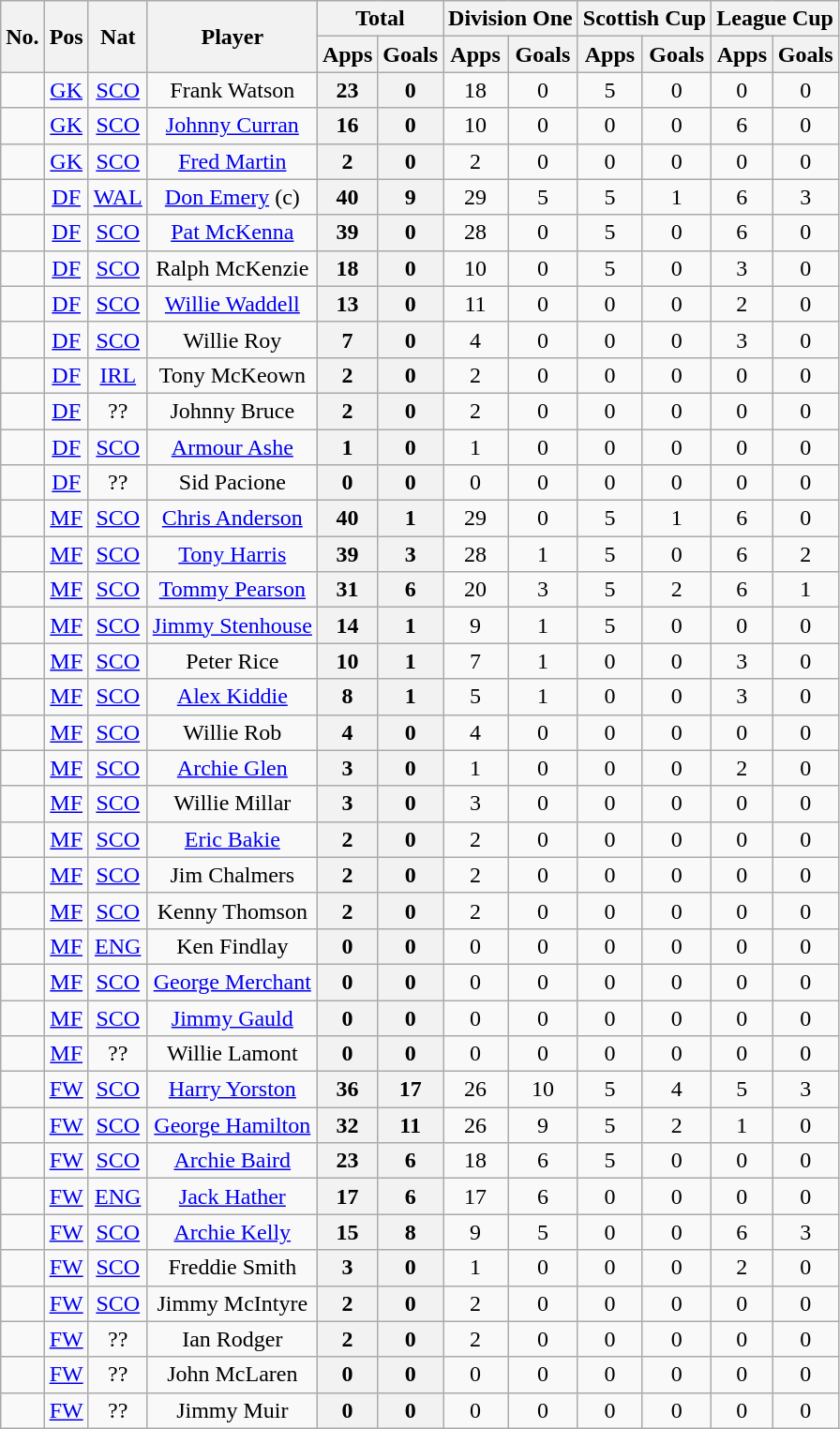<table class="wikitable sortable" style="text-align: center;">
<tr>
<th rowspan="2"><abbr>No.</abbr></th>
<th rowspan="2"><abbr>Pos</abbr></th>
<th rowspan="2"><abbr>Nat</abbr></th>
<th rowspan="2">Player</th>
<th colspan="2">Total</th>
<th colspan="2">Division One</th>
<th colspan="2">Scottish Cup</th>
<th colspan="2">League Cup</th>
</tr>
<tr>
<th>Apps</th>
<th>Goals</th>
<th>Apps</th>
<th>Goals</th>
<th>Apps</th>
<th>Goals</th>
<th>Apps</th>
<th>Goals</th>
</tr>
<tr>
<td></td>
<td><a href='#'>GK</a></td>
<td> <a href='#'>SCO</a></td>
<td>Frank Watson</td>
<th>23</th>
<th>0</th>
<td>18</td>
<td>0</td>
<td>5</td>
<td>0</td>
<td>0</td>
<td>0</td>
</tr>
<tr>
<td></td>
<td><a href='#'>GK</a></td>
<td> <a href='#'>SCO</a></td>
<td><a href='#'>Johnny Curran</a></td>
<th>16</th>
<th>0</th>
<td>10</td>
<td>0</td>
<td>0</td>
<td>0</td>
<td>6</td>
<td>0</td>
</tr>
<tr>
<td></td>
<td><a href='#'>GK</a></td>
<td> <a href='#'>SCO</a></td>
<td><a href='#'>Fred Martin</a></td>
<th>2</th>
<th>0</th>
<td>2</td>
<td>0</td>
<td>0</td>
<td>0</td>
<td>0</td>
<td>0</td>
</tr>
<tr>
<td></td>
<td><a href='#'>DF</a></td>
<td> <a href='#'>WAL</a></td>
<td><a href='#'>Don Emery</a> (c)</td>
<th>40</th>
<th>9</th>
<td>29</td>
<td>5</td>
<td>5</td>
<td>1</td>
<td>6</td>
<td>3</td>
</tr>
<tr>
<td></td>
<td><a href='#'>DF</a></td>
<td> <a href='#'>SCO</a></td>
<td><a href='#'>Pat McKenna</a></td>
<th>39</th>
<th>0</th>
<td>28</td>
<td>0</td>
<td>5</td>
<td>0</td>
<td>6</td>
<td>0</td>
</tr>
<tr>
<td></td>
<td><a href='#'>DF</a></td>
<td> <a href='#'>SCO</a></td>
<td>Ralph McKenzie</td>
<th>18</th>
<th>0</th>
<td>10</td>
<td>0</td>
<td>5</td>
<td>0</td>
<td>3</td>
<td>0</td>
</tr>
<tr>
<td></td>
<td><a href='#'>DF</a></td>
<td> <a href='#'>SCO</a></td>
<td><a href='#'>Willie Waddell</a></td>
<th>13</th>
<th>0</th>
<td>11</td>
<td>0</td>
<td>0</td>
<td>0</td>
<td>2</td>
<td>0</td>
</tr>
<tr>
<td></td>
<td><a href='#'>DF</a></td>
<td> <a href='#'>SCO</a></td>
<td>Willie Roy</td>
<th>7</th>
<th>0</th>
<td>4</td>
<td>0</td>
<td>0</td>
<td>0</td>
<td>3</td>
<td>0</td>
</tr>
<tr>
<td></td>
<td><a href='#'>DF</a></td>
<td> <a href='#'>IRL</a></td>
<td>Tony McKeown</td>
<th>2</th>
<th>0</th>
<td>2</td>
<td>0</td>
<td>0</td>
<td>0</td>
<td>0</td>
<td>0</td>
</tr>
<tr>
<td></td>
<td><a href='#'>DF</a></td>
<td>??</td>
<td>Johnny Bruce</td>
<th>2</th>
<th>0</th>
<td>2</td>
<td>0</td>
<td>0</td>
<td>0</td>
<td>0</td>
<td>0</td>
</tr>
<tr>
<td></td>
<td><a href='#'>DF</a></td>
<td> <a href='#'>SCO</a></td>
<td><a href='#'>Armour Ashe</a></td>
<th>1</th>
<th>0</th>
<td>1</td>
<td>0</td>
<td>0</td>
<td>0</td>
<td>0</td>
<td>0</td>
</tr>
<tr>
<td></td>
<td><a href='#'>DF</a></td>
<td>??</td>
<td>Sid Pacione</td>
<th>0</th>
<th>0</th>
<td>0</td>
<td>0</td>
<td>0</td>
<td>0</td>
<td>0</td>
<td>0</td>
</tr>
<tr>
<td></td>
<td><a href='#'>MF</a></td>
<td> <a href='#'>SCO</a></td>
<td><a href='#'>Chris Anderson</a></td>
<th>40</th>
<th>1</th>
<td>29</td>
<td>0</td>
<td>5</td>
<td>1</td>
<td>6</td>
<td>0</td>
</tr>
<tr>
<td></td>
<td><a href='#'>MF</a></td>
<td> <a href='#'>SCO</a></td>
<td><a href='#'>Tony Harris</a></td>
<th>39</th>
<th>3</th>
<td>28</td>
<td>1</td>
<td>5</td>
<td>0</td>
<td>6</td>
<td>2</td>
</tr>
<tr>
<td></td>
<td><a href='#'>MF</a></td>
<td> <a href='#'>SCO</a></td>
<td><a href='#'>Tommy Pearson</a></td>
<th>31</th>
<th>6</th>
<td>20</td>
<td>3</td>
<td>5</td>
<td>2</td>
<td>6</td>
<td>1</td>
</tr>
<tr>
<td></td>
<td><a href='#'>MF</a></td>
<td> <a href='#'>SCO</a></td>
<td><a href='#'>Jimmy Stenhouse</a></td>
<th>14</th>
<th>1</th>
<td>9</td>
<td>1</td>
<td>5</td>
<td>0</td>
<td>0</td>
<td>0</td>
</tr>
<tr>
<td></td>
<td><a href='#'>MF</a></td>
<td> <a href='#'>SCO</a></td>
<td>Peter Rice</td>
<th>10</th>
<th>1</th>
<td>7</td>
<td>1</td>
<td>0</td>
<td>0</td>
<td>3</td>
<td>0</td>
</tr>
<tr>
<td></td>
<td><a href='#'>MF</a></td>
<td> <a href='#'>SCO</a></td>
<td><a href='#'>Alex Kiddie</a></td>
<th>8</th>
<th>1</th>
<td>5</td>
<td>1</td>
<td>0</td>
<td>0</td>
<td>3</td>
<td>0</td>
</tr>
<tr>
<td></td>
<td><a href='#'>MF</a></td>
<td> <a href='#'>SCO</a></td>
<td>Willie Rob</td>
<th>4</th>
<th>0</th>
<td>4</td>
<td>0</td>
<td>0</td>
<td>0</td>
<td>0</td>
<td>0</td>
</tr>
<tr>
<td></td>
<td><a href='#'>MF</a></td>
<td> <a href='#'>SCO</a></td>
<td><a href='#'>Archie Glen</a></td>
<th>3</th>
<th>0</th>
<td>1</td>
<td>0</td>
<td>0</td>
<td>0</td>
<td>2</td>
<td>0</td>
</tr>
<tr>
<td></td>
<td><a href='#'>MF</a></td>
<td> <a href='#'>SCO</a></td>
<td>Willie Millar</td>
<th>3</th>
<th>0</th>
<td>3</td>
<td>0</td>
<td>0</td>
<td>0</td>
<td>0</td>
<td>0</td>
</tr>
<tr>
<td></td>
<td><a href='#'>MF</a></td>
<td> <a href='#'>SCO</a></td>
<td><a href='#'>Eric Bakie</a></td>
<th>2</th>
<th>0</th>
<td>2</td>
<td>0</td>
<td>0</td>
<td>0</td>
<td>0</td>
<td>0</td>
</tr>
<tr>
<td></td>
<td><a href='#'>MF</a></td>
<td> <a href='#'>SCO</a></td>
<td>Jim Chalmers</td>
<th>2</th>
<th>0</th>
<td>2</td>
<td>0</td>
<td>0</td>
<td>0</td>
<td>0</td>
<td>0</td>
</tr>
<tr>
<td></td>
<td><a href='#'>MF</a></td>
<td> <a href='#'>SCO</a></td>
<td>Kenny Thomson</td>
<th>2</th>
<th>0</th>
<td>2</td>
<td>0</td>
<td>0</td>
<td>0</td>
<td>0</td>
<td>0</td>
</tr>
<tr>
<td></td>
<td><a href='#'>MF</a></td>
<td> <a href='#'>ENG</a></td>
<td>Ken Findlay</td>
<th>0</th>
<th>0</th>
<td>0</td>
<td>0</td>
<td>0</td>
<td>0</td>
<td>0</td>
<td>0</td>
</tr>
<tr>
<td></td>
<td><a href='#'>MF</a></td>
<td> <a href='#'>SCO</a></td>
<td><a href='#'>George Merchant</a></td>
<th>0</th>
<th>0</th>
<td>0</td>
<td>0</td>
<td>0</td>
<td>0</td>
<td>0</td>
<td>0</td>
</tr>
<tr>
<td></td>
<td><a href='#'>MF</a></td>
<td> <a href='#'>SCO</a></td>
<td><a href='#'>Jimmy Gauld</a></td>
<th>0</th>
<th>0</th>
<td>0</td>
<td>0</td>
<td>0</td>
<td>0</td>
<td>0</td>
<td>0</td>
</tr>
<tr>
<td></td>
<td><a href='#'>MF</a></td>
<td>??</td>
<td>Willie Lamont</td>
<th>0</th>
<th>0</th>
<td>0</td>
<td>0</td>
<td>0</td>
<td>0</td>
<td>0</td>
<td>0</td>
</tr>
<tr>
<td></td>
<td><a href='#'>FW</a></td>
<td> <a href='#'>SCO</a></td>
<td><a href='#'>Harry Yorston</a></td>
<th>36</th>
<th>17</th>
<td>26</td>
<td>10</td>
<td>5</td>
<td>4</td>
<td>5</td>
<td>3</td>
</tr>
<tr>
<td></td>
<td><a href='#'>FW</a></td>
<td> <a href='#'>SCO</a></td>
<td><a href='#'>George Hamilton</a></td>
<th>32</th>
<th>11</th>
<td>26</td>
<td>9</td>
<td>5</td>
<td>2</td>
<td>1</td>
<td>0</td>
</tr>
<tr>
<td></td>
<td><a href='#'>FW</a></td>
<td> <a href='#'>SCO</a></td>
<td><a href='#'>Archie Baird</a></td>
<th>23</th>
<th>6</th>
<td>18</td>
<td>6</td>
<td>5</td>
<td>0</td>
<td>0</td>
<td>0</td>
</tr>
<tr>
<td></td>
<td><a href='#'>FW</a></td>
<td> <a href='#'>ENG</a></td>
<td><a href='#'>Jack Hather</a></td>
<th>17</th>
<th>6</th>
<td>17</td>
<td>6</td>
<td>0</td>
<td>0</td>
<td>0</td>
<td>0</td>
</tr>
<tr>
<td></td>
<td><a href='#'>FW</a></td>
<td> <a href='#'>SCO</a></td>
<td><a href='#'>Archie Kelly</a></td>
<th>15</th>
<th>8</th>
<td>9</td>
<td>5</td>
<td>0</td>
<td>0</td>
<td>6</td>
<td>3</td>
</tr>
<tr>
<td></td>
<td><a href='#'>FW</a></td>
<td> <a href='#'>SCO</a></td>
<td>Freddie Smith</td>
<th>3</th>
<th>0</th>
<td>1</td>
<td>0</td>
<td>0</td>
<td>0</td>
<td>2</td>
<td>0</td>
</tr>
<tr>
<td></td>
<td><a href='#'>FW</a></td>
<td> <a href='#'>SCO</a></td>
<td>Jimmy McIntyre</td>
<th>2</th>
<th>0</th>
<td>2</td>
<td>0</td>
<td>0</td>
<td>0</td>
<td>0</td>
<td>0</td>
</tr>
<tr>
<td></td>
<td><a href='#'>FW</a></td>
<td>??</td>
<td>Ian Rodger</td>
<th>2</th>
<th>0</th>
<td>2</td>
<td>0</td>
<td>0</td>
<td>0</td>
<td>0</td>
<td>0</td>
</tr>
<tr>
<td></td>
<td><a href='#'>FW</a></td>
<td>??</td>
<td>John McLaren</td>
<th>0</th>
<th>0</th>
<td>0</td>
<td>0</td>
<td>0</td>
<td>0</td>
<td>0</td>
<td>0</td>
</tr>
<tr>
<td></td>
<td><a href='#'>FW</a></td>
<td>??</td>
<td>Jimmy Muir</td>
<th>0</th>
<th>0</th>
<td>0</td>
<td>0</td>
<td>0</td>
<td>0</td>
<td>0</td>
<td>0</td>
</tr>
</table>
